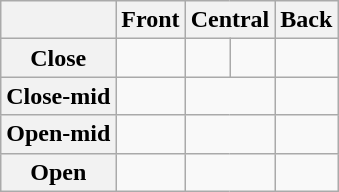<table class="wikitable">
<tr>
<th></th>
<th>Front</th>
<th colspan="2">Central</th>
<th>Back</th>
</tr>
<tr>
<th>Close</th>
<td></td>
<td></td>
<td></td>
<td></td>
</tr>
<tr>
<th>Close-mid</th>
<td></td>
<td colspan="2"></td>
<td></td>
</tr>
<tr>
<th>Open-mid</th>
<td></td>
<td colspan="2"></td>
<td></td>
</tr>
<tr>
<th>Open</th>
<td></td>
<td colspan="2"></td>
<td></td>
</tr>
</table>
